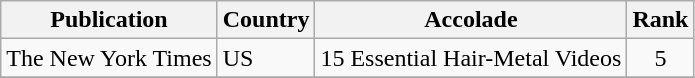<table class="wikitable">
<tr>
<th>Publication</th>
<th>Country</th>
<th>Accolade</th>
<th>Rank</th>
</tr>
<tr>
<td>The New York Times</td>
<td>US</td>
<td>15 Essential Hair-Metal Videos</td>
<td align="center">5</td>
</tr>
<tr>
</tr>
</table>
